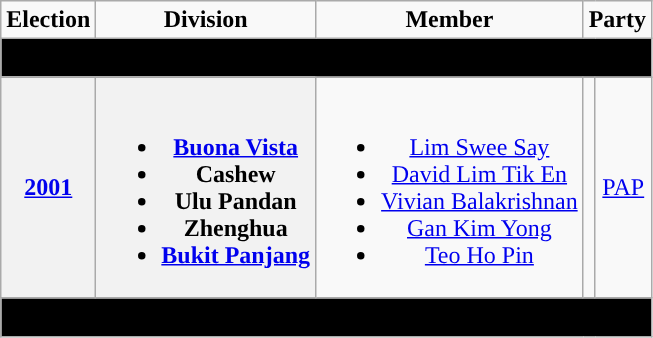<table class="wikitable" align="center" style="text-align:center">
<tr>
<td><strong>Election </strong></td>
<td><strong>Division </strong></td>
<td><strong>Member</strong></td>
<td colspan="2"><strong>Party</strong></td>
</tr>
<tr>
<td colspan=5 bgcolor=black><span><strong>Formation (2001)</strong></span></td>
</tr>
<tr>
<th><a href='#'>2001</a></th>
<th><br><ul><li><a href='#'>Buona Vista</a></li><li>Cashew</li><li>Ulu Pandan</li><li>Zhenghua</li><li><a href='#'>Bukit Panjang</a></li></ul></th>
<td><br><ul><li><a href='#'>Lim Swee Say</a></li><li><a href='#'>David Lim Tik En</a></li><li><a href='#'>Vivian Balakrishnan</a></li><li><a href='#'>Gan Kim Yong</a></li><li><a href='#'>Teo Ho Pin</a></li></ul></td>
<td></td>
<td><a href='#'>PAP</a></td>
</tr>
<tr>
<td colspan=5 bgcolor=black><span><strong>Constituency abolished (2006)</strong></span></td>
</tr>
</table>
